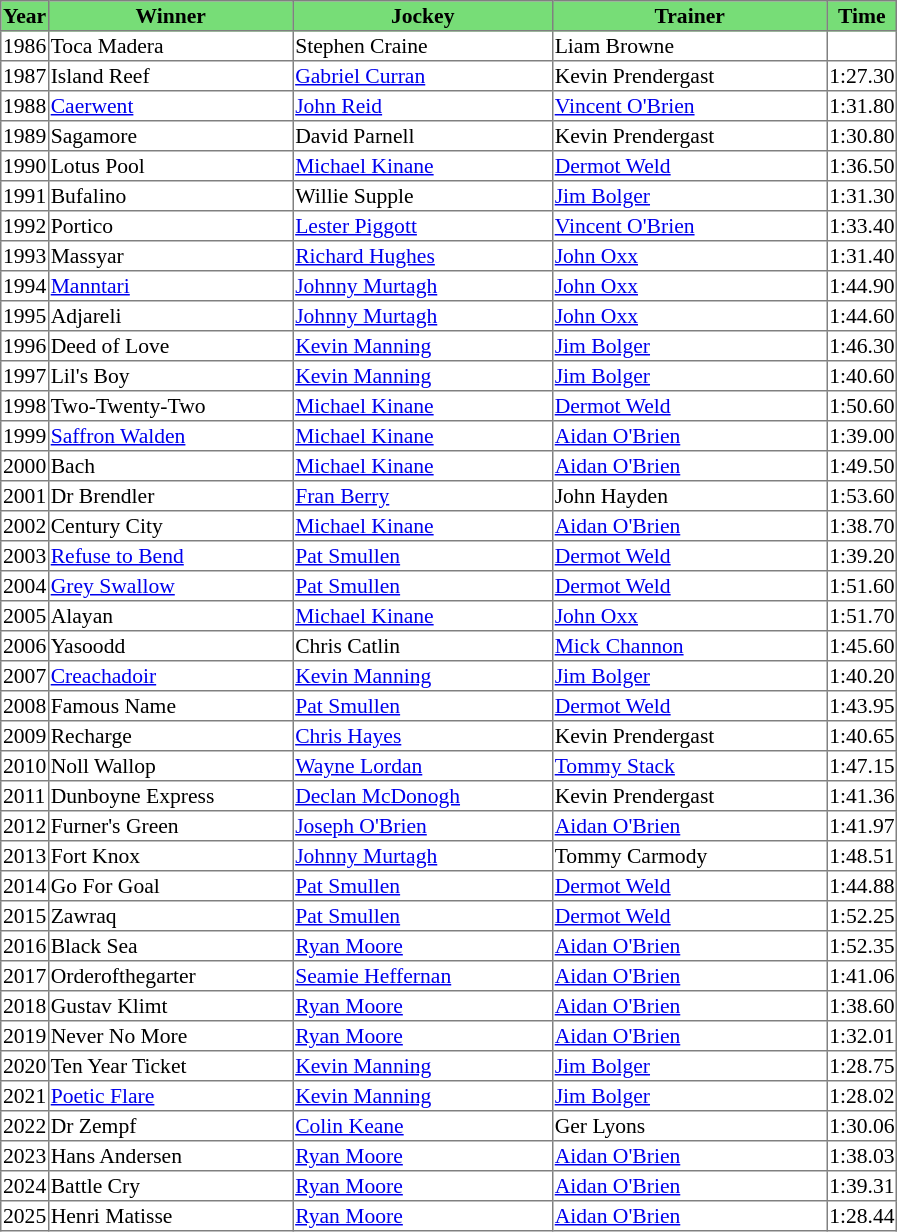<table class = "sortable" | border="1" style="border-collapse: collapse; font-size:90%">
<tr bgcolor="#77dd77" align="center">
<th>Year</th>
<th>Winner</th>
<th>Jockey</th>
<th>Trainer</th>
<th>Time</th>
</tr>
<tr>
<td>1986</td>
<td width=160px>Toca Madera</td>
<td width=170px>Stephen Craine</td>
<td width=180px>Liam Browne</td>
<td></td>
</tr>
<tr>
<td>1987</td>
<td>Island Reef</td>
<td><a href='#'>Gabriel Curran</a></td>
<td>Kevin Prendergast</td>
<td>1:27.30</td>
</tr>
<tr>
<td>1988</td>
<td><a href='#'>Caerwent</a></td>
<td><a href='#'>John Reid</a></td>
<td><a href='#'>Vincent O'Brien</a></td>
<td>1:31.80</td>
</tr>
<tr>
<td>1989</td>
<td>Sagamore</td>
<td>David Parnell</td>
<td>Kevin Prendergast</td>
<td>1:30.80</td>
</tr>
<tr>
<td>1990</td>
<td>Lotus Pool</td>
<td><a href='#'>Michael Kinane</a></td>
<td><a href='#'>Dermot Weld</a></td>
<td>1:36.50</td>
</tr>
<tr>
<td>1991</td>
<td>Bufalino</td>
<td>Willie Supple</td>
<td><a href='#'>Jim Bolger</a></td>
<td>1:31.30</td>
</tr>
<tr>
<td>1992</td>
<td>Portico</td>
<td><a href='#'>Lester Piggott</a></td>
<td><a href='#'>Vincent O'Brien</a></td>
<td>1:33.40</td>
</tr>
<tr>
<td>1993</td>
<td>Massyar</td>
<td><a href='#'>Richard Hughes</a></td>
<td><a href='#'>John Oxx</a></td>
<td>1:31.40</td>
</tr>
<tr>
<td>1994</td>
<td><a href='#'>Manntari</a></td>
<td><a href='#'>Johnny Murtagh</a></td>
<td><a href='#'>John Oxx</a></td>
<td>1:44.90</td>
</tr>
<tr>
<td>1995</td>
<td>Adjareli</td>
<td><a href='#'>Johnny Murtagh</a></td>
<td><a href='#'>John Oxx</a></td>
<td>1:44.60</td>
</tr>
<tr>
<td>1996</td>
<td>Deed of Love</td>
<td><a href='#'>Kevin Manning</a></td>
<td><a href='#'>Jim Bolger</a></td>
<td>1:46.30</td>
</tr>
<tr>
<td>1997</td>
<td>Lil's Boy</td>
<td><a href='#'>Kevin Manning</a></td>
<td><a href='#'>Jim Bolger</a></td>
<td>1:40.60</td>
</tr>
<tr>
<td>1998</td>
<td>Two-Twenty-Two</td>
<td><a href='#'>Michael Kinane</a></td>
<td><a href='#'>Dermot Weld</a></td>
<td>1:50.60</td>
</tr>
<tr>
<td>1999</td>
<td><a href='#'>Saffron Walden</a></td>
<td><a href='#'>Michael Kinane</a></td>
<td><a href='#'>Aidan O'Brien</a></td>
<td>1:39.00</td>
</tr>
<tr>
<td>2000</td>
<td>Bach</td>
<td><a href='#'>Michael Kinane</a></td>
<td><a href='#'>Aidan O'Brien</a></td>
<td>1:49.50</td>
</tr>
<tr>
<td>2001</td>
<td>Dr Brendler</td>
<td><a href='#'>Fran Berry</a></td>
<td>John Hayden</td>
<td>1:53.60</td>
</tr>
<tr>
<td>2002</td>
<td>Century City</td>
<td><a href='#'>Michael Kinane</a></td>
<td><a href='#'>Aidan O'Brien</a></td>
<td>1:38.70</td>
</tr>
<tr>
<td>2003</td>
<td><a href='#'>Refuse to Bend</a></td>
<td><a href='#'>Pat Smullen</a></td>
<td><a href='#'>Dermot Weld</a></td>
<td>1:39.20</td>
</tr>
<tr>
<td>2004</td>
<td><a href='#'>Grey Swallow</a></td>
<td><a href='#'>Pat Smullen</a></td>
<td><a href='#'>Dermot Weld</a></td>
<td>1:51.60</td>
</tr>
<tr>
<td>2005</td>
<td>Alayan</td>
<td><a href='#'>Michael Kinane</a></td>
<td><a href='#'>John Oxx</a></td>
<td>1:51.70</td>
</tr>
<tr>
<td>2006</td>
<td>Yasoodd</td>
<td>Chris Catlin</td>
<td><a href='#'>Mick Channon</a></td>
<td>1:45.60</td>
</tr>
<tr>
<td>2007</td>
<td><a href='#'>Creachadoir</a></td>
<td><a href='#'>Kevin Manning</a></td>
<td><a href='#'>Jim Bolger</a></td>
<td>1:40.20</td>
</tr>
<tr>
<td>2008</td>
<td>Famous Name</td>
<td><a href='#'>Pat Smullen</a></td>
<td><a href='#'>Dermot Weld</a></td>
<td>1:43.95</td>
</tr>
<tr>
<td>2009</td>
<td>Recharge</td>
<td><a href='#'>Chris Hayes</a></td>
<td>Kevin Prendergast</td>
<td>1:40.65</td>
</tr>
<tr>
<td>2010</td>
<td>Noll Wallop</td>
<td><a href='#'>Wayne Lordan</a></td>
<td><a href='#'>Tommy Stack</a></td>
<td>1:47.15</td>
</tr>
<tr>
<td>2011</td>
<td>Dunboyne Express </td>
<td><a href='#'>Declan McDonogh</a></td>
<td>Kevin Prendergast</td>
<td>1:41.36</td>
</tr>
<tr>
<td>2012</td>
<td>Furner's Green</td>
<td><a href='#'>Joseph O'Brien</a></td>
<td><a href='#'>Aidan O'Brien</a></td>
<td>1:41.97</td>
</tr>
<tr>
<td>2013</td>
<td>Fort Knox</td>
<td><a href='#'>Johnny Murtagh</a></td>
<td>Tommy Carmody</td>
<td>1:48.51</td>
</tr>
<tr>
<td>2014</td>
<td>Go For Goal</td>
<td><a href='#'>Pat Smullen</a></td>
<td><a href='#'>Dermot Weld</a></td>
<td>1:44.88</td>
</tr>
<tr>
<td>2015</td>
<td>Zawraq</td>
<td><a href='#'>Pat Smullen</a></td>
<td><a href='#'>Dermot Weld</a></td>
<td>1:52.25</td>
</tr>
<tr>
<td>2016</td>
<td>Black Sea</td>
<td><a href='#'>Ryan Moore</a></td>
<td><a href='#'>Aidan O'Brien</a></td>
<td>1:52.35</td>
</tr>
<tr>
<td>2017</td>
<td>Orderofthegarter</td>
<td><a href='#'>Seamie Heffernan</a></td>
<td><a href='#'>Aidan O'Brien</a></td>
<td>1:41.06</td>
</tr>
<tr>
<td>2018</td>
<td>Gustav Klimt</td>
<td><a href='#'>Ryan Moore</a></td>
<td><a href='#'>Aidan O'Brien</a></td>
<td>1:38.60</td>
</tr>
<tr>
<td>2019</td>
<td>Never No More</td>
<td><a href='#'>Ryan Moore</a></td>
<td><a href='#'>Aidan O'Brien</a></td>
<td>1:32.01</td>
</tr>
<tr>
<td>2020</td>
<td>Ten Year Ticket</td>
<td><a href='#'>Kevin Manning</a></td>
<td><a href='#'>Jim Bolger</a></td>
<td>1:28.75</td>
</tr>
<tr>
<td>2021</td>
<td><a href='#'>Poetic Flare</a></td>
<td><a href='#'>Kevin Manning</a></td>
<td><a href='#'>Jim Bolger</a></td>
<td>1:28.02</td>
</tr>
<tr>
<td>2022</td>
<td>Dr Zempf</td>
<td><a href='#'>Colin Keane</a></td>
<td>Ger Lyons</td>
<td>1:30.06</td>
</tr>
<tr>
<td>2023</td>
<td>Hans Andersen</td>
<td><a href='#'>Ryan Moore</a></td>
<td><a href='#'>Aidan O'Brien</a></td>
<td>1:38.03</td>
</tr>
<tr>
<td>2024</td>
<td>Battle Cry </td>
<td><a href='#'>Ryan Moore</a></td>
<td><a href='#'>Aidan O'Brien</a></td>
<td>1:39.31</td>
</tr>
<tr>
<td>2025</td>
<td>Henri Matisse</td>
<td><a href='#'>Ryan Moore</a></td>
<td><a href='#'>Aidan O'Brien</a></td>
<td>1:28.44</td>
</tr>
</table>
